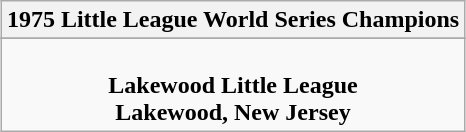<table class="wikitable" style="text-align: center; margin: 0 auto;">
<tr>
<th>1975 Little League World Series Champions</th>
</tr>
<tr>
</tr>
<tr>
<td><br><strong>Lakewood Little League</strong><br><strong>Lakewood, New Jersey</strong></td>
</tr>
</table>
